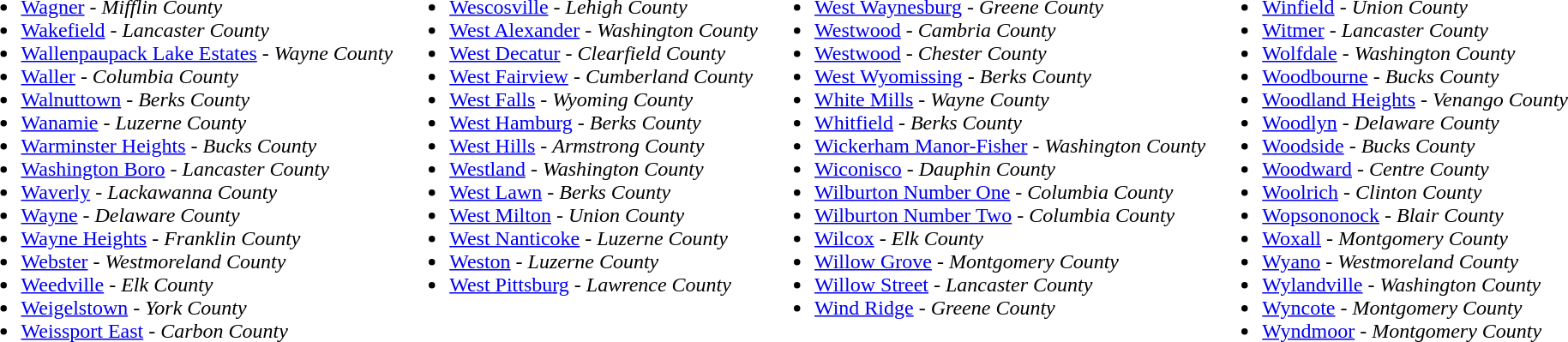<table>
<tr valign=top>
<td><br><ul><li><a href='#'>Wagner</a> - <em>Mifflin County</em></li><li><a href='#'>Wakefield</a> - <em>Lancaster County</em></li><li><a href='#'>Wallenpaupack Lake Estates</a> - <em>Wayne County</em></li><li><a href='#'>Waller</a> - <em>Columbia County</em></li><li><a href='#'>Walnuttown</a> - <em>Berks County</em></li><li><a href='#'>Wanamie</a> - <em>Luzerne County</em></li><li><a href='#'>Warminster Heights</a> - <em>Bucks County</em></li><li><a href='#'>Washington Boro</a> - <em>Lancaster County</em></li><li><a href='#'>Waverly</a> - <em>Lackawanna County</em></li><li><a href='#'>Wayne</a> - <em>Delaware County</em></li><li><a href='#'>Wayne Heights</a> - <em>Franklin County</em></li><li><a href='#'>Webster</a> - <em>Westmoreland County</em></li><li><a href='#'>Weedville</a> - <em>Elk County</em></li><li><a href='#'>Weigelstown</a> - <em>York County</em></li><li><a href='#'>Weissport East</a> - <em>Carbon County</em></li></ul></td>
<td><br><ul><li><a href='#'>Wescosville</a> - <em>Lehigh County</em></li><li><a href='#'>West Alexander</a> - <em>Washington County</em></li><li><a href='#'>West Decatur</a> - <em>Clearfield County</em></li><li><a href='#'>West Fairview</a> - <em>Cumberland County</em></li><li><a href='#'>West Falls</a> - <em>Wyoming County</em></li><li><a href='#'>West Hamburg</a> - <em>Berks County</em></li><li><a href='#'>West Hills</a> - <em>Armstrong County</em></li><li><a href='#'>Westland</a> - <em>Washington County</em></li><li><a href='#'>West Lawn</a> - <em>Berks County</em></li><li><a href='#'>West Milton</a> - <em>Union County</em></li><li><a href='#'>West Nanticoke</a> - <em>Luzerne County</em></li><li><a href='#'>Weston</a> - <em>Luzerne County</em></li><li><a href='#'>West Pittsburg</a> - <em>Lawrence County</em></li></ul></td>
<td><br><ul><li><a href='#'>West Waynesburg</a> - <em>Greene County</em></li><li><a href='#'>Westwood</a> <em>- Cambria County</em></li><li><a href='#'>Westwood</a> - <em>Chester County</em></li><li><a href='#'>West Wyomissing</a> - <em>Berks County</em></li><li><a href='#'>White Mills</a> - <em>Wayne County</em></li><li><a href='#'>Whitfield</a> - <em>Berks County</em></li><li><a href='#'>Wickerham Manor-Fisher</a> - <em>Washington County</em></li><li><a href='#'>Wiconisco</a> - <em>Dauphin County</em></li><li><a href='#'>Wilburton Number One</a> - <em>Columbia County</em></li><li><a href='#'>Wilburton Number Two</a> - <em>Columbia County</em></li><li><a href='#'>Wilcox</a> - <em>Elk County</em></li><li><a href='#'>Willow Grove</a> - <em>Montgomery County</em></li><li><a href='#'>Willow Street</a> - <em>Lancaster County</em></li><li><a href='#'>Wind Ridge</a> - <em>Greene County</em></li></ul></td>
<td><br><ul><li><a href='#'>Winfield</a> - <em>Union County</em></li><li><a href='#'>Witmer</a> - <em>Lancaster County</em></li><li><a href='#'>Wolfdale</a> - <em>Washington County</em></li><li><a href='#'>Woodbourne</a> - <em>Bucks County</em></li><li><a href='#'>Woodland Heights</a> - <em>Venango County</em></li><li><a href='#'>Woodlyn</a> - <em>Delaware County</em></li><li><a href='#'>Woodside</a> - <em>Bucks County</em></li><li><a href='#'>Woodward</a> - <em>Centre County</em></li><li><a href='#'>Woolrich</a> - <em>Clinton County</em></li><li><a href='#'>Wopsononock</a> - <em>Blair County</em></li><li><a href='#'>Woxall</a> - <em>Montgomery County</em></li><li><a href='#'>Wyano</a> - <em>Westmoreland County</em></li><li><a href='#'>Wylandville</a> - <em>Washington County</em></li><li><a href='#'>Wyncote</a> - <em>Montgomery County</em></li><li><a href='#'>Wyndmoor</a> - <em>Montgomery County</em></li></ul></td>
</tr>
</table>
